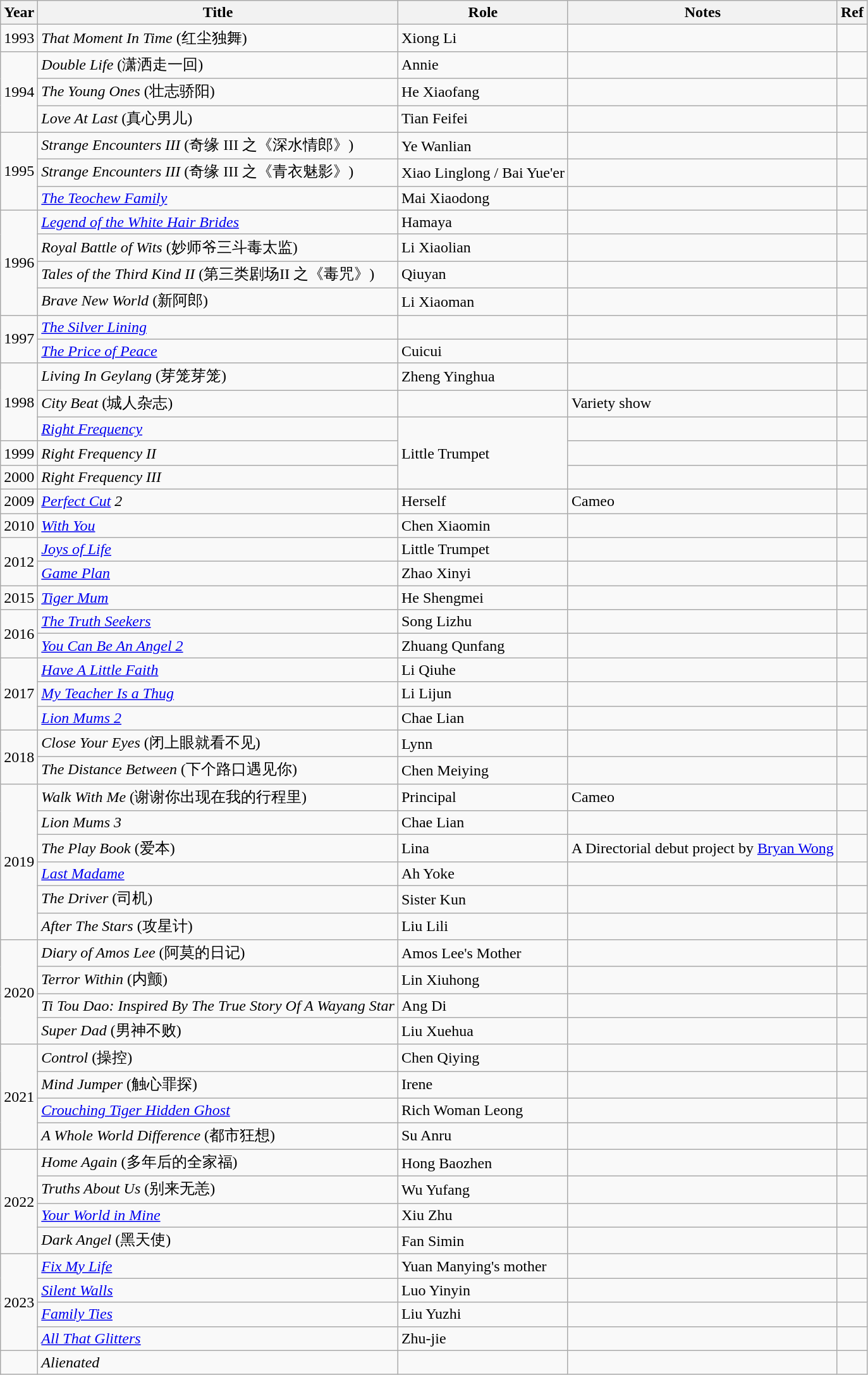<table class="wikitable sortable">
<tr>
<th>Year</th>
<th>Title</th>
<th>Role</th>
<th class="unsortable">Notes</th>
<th class="unsortable">Ref</th>
</tr>
<tr>
<td>1993</td>
<td><em>That Moment In Time</em> (红尘独舞)</td>
<td>Xiong Li</td>
<td></td>
<td></td>
</tr>
<tr>
<td rowspan="3">1994</td>
<td><em>Double Life</em> (潇洒走一回)</td>
<td>Annie</td>
<td></td>
<td></td>
</tr>
<tr>
<td><em>The Young Ones</em> (壮志骄阳)</td>
<td>He Xiaofang</td>
<td></td>
<td></td>
</tr>
<tr>
<td><em>Love At Last</em> (真心男儿)</td>
<td>Tian Feifei</td>
<td></td>
<td></td>
</tr>
<tr>
<td rowspan="3">1995</td>
<td><em>Strange Encounters III</em> (奇缘 III 之《深水情郎》)</td>
<td>Ye Wanlian</td>
<td></td>
<td></td>
</tr>
<tr>
<td><em>Strange Encounters III</em> (奇缘 III 之《青衣魅影》)</td>
<td>Xiao Linglong / Bai Yue'er</td>
<td></td>
<td></td>
</tr>
<tr>
<td><em><a href='#'>The Teochew Family</a></em></td>
<td>Mai Xiaodong</td>
<td></td>
<td></td>
</tr>
<tr>
<td rowspan="4">1996</td>
<td><em><a href='#'>Legend of the White Hair Brides</a></em></td>
<td>Hamaya</td>
<td></td>
<td></td>
</tr>
<tr>
<td><em>Royal Battle of Wits</em> (妙师爷三斗毒太监)</td>
<td>Li Xiaolian</td>
<td></td>
<td></td>
</tr>
<tr>
<td><em>Tales of the Third Kind II</em> (第三类剧场II 之《毒咒》)</td>
<td>Qiuyan</td>
<td></td>
<td></td>
</tr>
<tr>
<td><em>Brave New World</em> (新阿郎)</td>
<td>Li Xiaoman</td>
<td></td>
<td></td>
</tr>
<tr>
<td rowspan="2">1997</td>
<td><a href='#'><em>The Silver Lining</em></a></td>
<td></td>
<td></td>
<td></td>
</tr>
<tr>
<td><em><a href='#'>The Price of Peace</a></em></td>
<td>Cuicui</td>
<td></td>
<td></td>
</tr>
<tr>
<td rowspan="3">1998</td>
<td><em>Living In Geylang</em> (芽笼芽笼)</td>
<td>Zheng Yinghua</td>
<td></td>
<td></td>
</tr>
<tr>
<td><em>City Beat</em> (城人杂志)</td>
<td></td>
<td>Variety show</td>
<td></td>
</tr>
<tr>
<td><em><a href='#'>Right Frequency</a></em></td>
<td rowspan="3">Little Trumpet</td>
<td></td>
<td></td>
</tr>
<tr>
<td>1999</td>
<td><em>Right Frequency II</em></td>
<td></td>
<td></td>
</tr>
<tr>
<td>2000</td>
<td><em>Right Frequency III</em></td>
<td></td>
<td></td>
</tr>
<tr>
<td>2009</td>
<td><em><a href='#'>Perfect Cut</a> 2</em></td>
<td>Herself</td>
<td>Cameo</td>
<td></td>
</tr>
<tr>
<td>2010</td>
<td><em><a href='#'>With You</a></em></td>
<td>Chen Xiaomin</td>
<td></td>
<td></td>
</tr>
<tr>
<td rowspan="2">2012</td>
<td><em><a href='#'>Joys of Life</a></em></td>
<td>Little Trumpet</td>
<td></td>
<td></td>
</tr>
<tr>
<td><em><a href='#'>Game Plan</a></em></td>
<td>Zhao Xinyi</td>
<td></td>
<td></td>
</tr>
<tr>
<td rowspan="1">2015</td>
<td><em><a href='#'>Tiger Mum</a></em></td>
<td>He Shengmei</td>
<td></td>
<td></td>
</tr>
<tr>
<td rowspan="2">2016</td>
<td><em><a href='#'>The Truth Seekers</a></em></td>
<td>Song Lizhu</td>
<td></td>
<td></td>
</tr>
<tr>
<td><em><a href='#'>You Can Be An Angel 2</a></em></td>
<td>Zhuang Qunfang</td>
<td></td>
<td></td>
</tr>
<tr>
<td rowspan="3">2017</td>
<td><em><a href='#'>Have A Little Faith</a></em></td>
<td>Li Qiuhe</td>
<td></td>
<td></td>
</tr>
<tr>
<td><em><a href='#'>My Teacher Is a Thug</a></em></td>
<td>Li Lijun</td>
<td></td>
<td></td>
</tr>
<tr>
<td><em><a href='#'>Lion Mums 2</a></em></td>
<td>Chae Lian</td>
<td></td>
<td></td>
</tr>
<tr>
<td rowspan="2">2018</td>
<td><em>Close Your Eyes</em> (闭上眼就看不见)</td>
<td>Lynn</td>
<td></td>
<td></td>
</tr>
<tr>
<td><em>The Distance Between</em> (下个路口遇见你)</td>
<td>Chen Meiying</td>
<td></td>
<td></td>
</tr>
<tr>
<td rowspan="6">2019</td>
<td><em>Walk With Me</em> (谢谢你出现在我的行程里)</td>
<td>Principal</td>
<td>Cameo</td>
<td></td>
</tr>
<tr>
<td><em>Lion Mums 3</em></td>
<td>Chae Lian</td>
<td></td>
<td></td>
</tr>
<tr>
<td><em>The Play Book</em> (爱本)</td>
<td>Lina</td>
<td>A Directorial debut project by <a href='#'>Bryan Wong</a></td>
<td></td>
</tr>
<tr>
<td><em><a href='#'>Last Madame</a></em></td>
<td>Ah Yoke</td>
<td></td>
<td></td>
</tr>
<tr>
<td><em>The Driver</em> (司机)</td>
<td>Sister Kun</td>
<td></td>
<td></td>
</tr>
<tr>
<td><em>After The Stars</em> (攻星计)</td>
<td>Liu Lili</td>
<td></td>
<td></td>
</tr>
<tr>
<td rowspan="4">2020</td>
<td><em>Diary of Amos Lee</em> (阿莫的日记)</td>
<td>Amos Lee's Mother</td>
<td></td>
<td></td>
</tr>
<tr>
<td><em>Terror Within</em> (内颤)</td>
<td>Lin Xiuhong</td>
<td></td>
<td></td>
</tr>
<tr>
<td><em>Ti Tou Dao: Inspired By The True Story Of A Wayang Star</em></td>
<td>Ang Di</td>
<td></td>
<td></td>
</tr>
<tr>
<td><em>Super Dad</em> (男神不败)</td>
<td>Liu Xuehua</td>
<td></td>
<td></td>
</tr>
<tr>
<td rowspan="4">2021</td>
<td><em>Control</em> (操控)</td>
<td>Chen Qiying</td>
<td></td>
<td></td>
</tr>
<tr>
<td><em>Mind Jumper</em> (触心罪探)</td>
<td>Irene</td>
<td></td>
<td></td>
</tr>
<tr>
<td><em><a href='#'>Crouching Tiger Hidden Ghost</a></em></td>
<td>Rich Woman Leong</td>
<td></td>
<td></td>
</tr>
<tr>
<td><em>A Whole World Difference</em> (都市狂想)</td>
<td>Su Anru</td>
<td></td>
<td></td>
</tr>
<tr>
<td rowspan="4">2022</td>
<td><em>Home Again</em> (多年后的全家福)</td>
<td>Hong Baozhen</td>
<td></td>
<td></td>
</tr>
<tr>
<td><em>Truths About Us</em> (别来无恙)</td>
<td>Wu Yufang</td>
<td></td>
<td></td>
</tr>
<tr>
<td><em><a href='#'>Your World in Mine</a></em></td>
<td>Xiu Zhu</td>
<td></td>
<td></td>
</tr>
<tr>
<td><em>Dark Angel</em> (黑天使)</td>
<td>Fan Simin</td>
<td></td>
<td></td>
</tr>
<tr>
<td rowspan="4">2023</td>
<td><em><a href='#'>Fix My Life</a></em></td>
<td>Yuan Manying's mother</td>
<td></td>
<td></td>
</tr>
<tr>
<td><em><a href='#'>Silent Walls</a></em></td>
<td>Luo Yinyin</td>
<td></td>
<td></td>
</tr>
<tr>
<td><em><a href='#'>Family Ties</a></em></td>
<td>Liu Yuzhi</td>
<td></td>
<td></td>
</tr>
<tr>
<td><em><a href='#'>All That Glitters</a></em></td>
<td>Zhu-jie</td>
<td></td>
<td></td>
</tr>
<tr>
<td></td>
<td><em>Alienated</em></td>
<td></td>
<td></td>
<td></td>
</tr>
</table>
